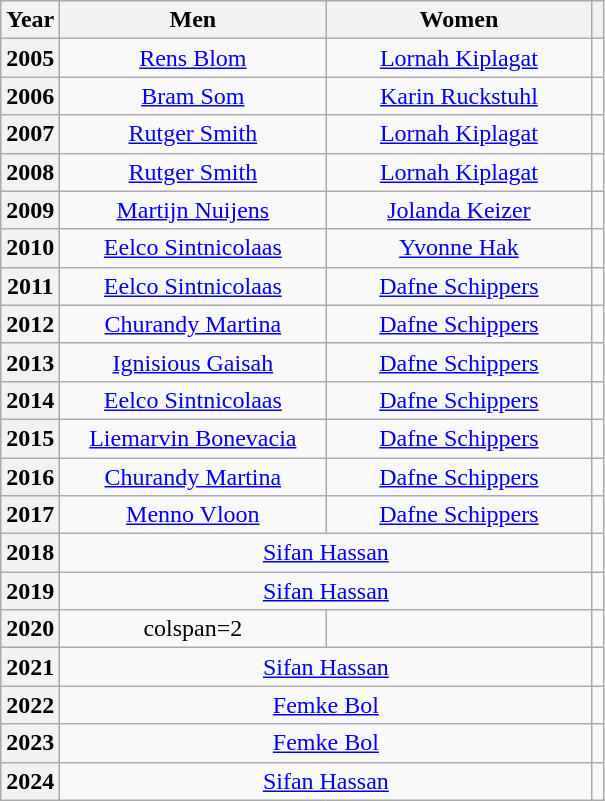<table class="wikitable" style="text-align:center;">
<tr>
<th scope="col">Year</th>
<th scope="col" style="width:170px;">Men</th>
<th scope="col" style="width:170px;">Women</th>
<th scope="col"></th>
</tr>
<tr>
<th scope="row">2005</th>
<td><a href='#'>Rens Blom</a></td>
<td><a href='#'>Lornah Kiplagat</a></td>
<td style="text-align:center;"></td>
</tr>
<tr>
<th scope="row">2006</th>
<td><a href='#'>Bram Som</a></td>
<td><a href='#'>Karin Ruckstuhl</a></td>
<td style="text-align:center;"></td>
</tr>
<tr>
<th scope="row">2007</th>
<td><a href='#'>Rutger Smith</a></td>
<td><a href='#'>Lornah Kiplagat</a></td>
<td style="text-align:center"></td>
</tr>
<tr>
<th scope="row">2008</th>
<td><a href='#'>Rutger Smith</a></td>
<td><a href='#'>Lornah Kiplagat</a></td>
<td style="text-align:center"></td>
</tr>
<tr>
<th scope="row">2009</th>
<td><a href='#'>Martijn Nuijens</a></td>
<td><a href='#'>Jolanda Keizer</a></td>
<td style="text-align:center"></td>
</tr>
<tr>
<th scope="row">2010</th>
<td><a href='#'>Eelco Sintnicolaas</a></td>
<td><a href='#'>Yvonne Hak</a></td>
<td style="text-align:center"></td>
</tr>
<tr>
<th scope="row">2011</th>
<td><a href='#'>Eelco Sintnicolaas</a></td>
<td><a href='#'>Dafne Schippers</a></td>
<td style="text-align:center"></td>
</tr>
<tr>
<th scope="row">2012</th>
<td><a href='#'>Churandy Martina</a></td>
<td><a href='#'>Dafne Schippers</a></td>
<td style="text-align:center"></td>
</tr>
<tr>
<th scope="row">2013</th>
<td><a href='#'>Ignisious Gaisah</a></td>
<td><a href='#'>Dafne Schippers</a></td>
<td style="text-align:center"></td>
</tr>
<tr>
<th scope="row">2014</th>
<td><a href='#'>Eelco Sintnicolaas</a></td>
<td><a href='#'>Dafne Schippers</a></td>
<td style="text-align:center"></td>
</tr>
<tr>
<th scope="row">2015</th>
<td><a href='#'>Liemarvin Bonevacia</a></td>
<td><a href='#'>Dafne Schippers</a></td>
<td style="text-align:center"></td>
</tr>
<tr>
<th scope="row">2016</th>
<td><a href='#'>Churandy Martina</a></td>
<td><a href='#'>Dafne Schippers</a></td>
<td style="text-align:center"></td>
</tr>
<tr>
<th scope="row">2017</th>
<td><a href='#'>Menno Vloon</a></td>
<td><a href='#'>Dafne Schippers</a></td>
<td style="text-align:center"></td>
</tr>
<tr>
<th scope="row">2018</th>
<td colspan=2><a href='#'>Sifan Hassan</a></td>
<td style="text-align:center"></td>
</tr>
<tr>
<th scope="row">2019</th>
<td colspan=2><a href='#'>Sifan Hassan</a></td>
<td style="text-align:center"></td>
</tr>
<tr>
<th scope="row">2020</th>
<td>colspan=2 </td>
<td style="text-align:center"></td>
</tr>
<tr>
<th scope="row">2021</th>
<td colspan=2><a href='#'>Sifan Hassan</a></td>
<td style="text-align:center"></td>
</tr>
<tr>
<th scope="row">2022</th>
<td colspan=2><a href='#'>Femke Bol</a></td>
<td style="text-align:center"></td>
</tr>
<tr>
<th scope="row">2023</th>
<td colspan=2><a href='#'>Femke Bol</a></td>
<td style="text-align:center"></td>
</tr>
<tr>
<th scope="row">2024</th>
<td colspan="2"><a href='#'>Sifan Hassan</a></td>
<td style="text-align:center"></td>
</tr>
</table>
